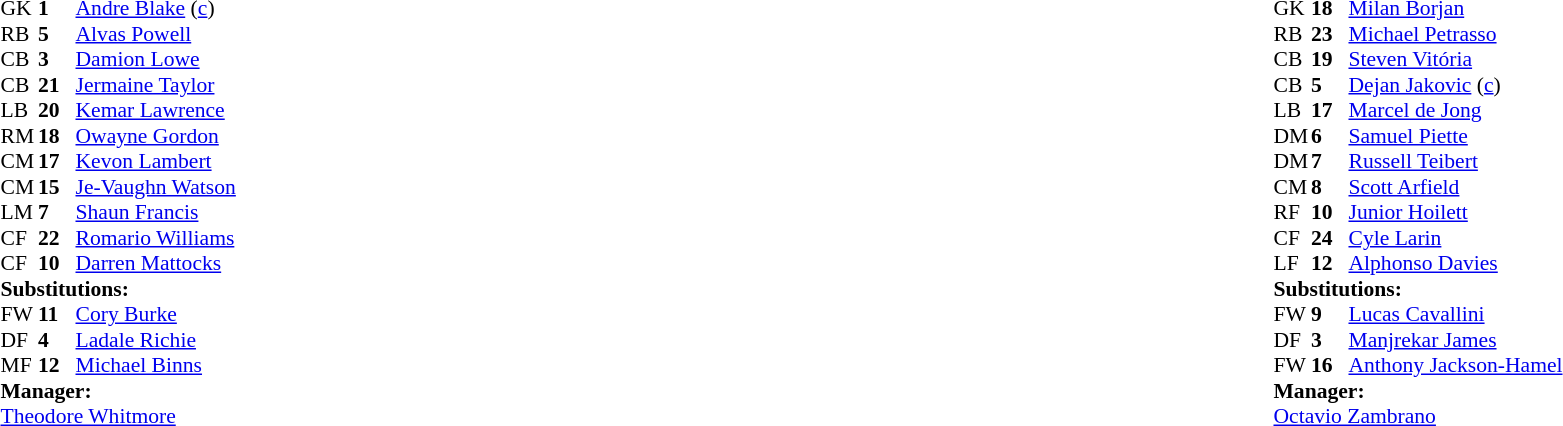<table width="100%">
<tr>
<td valign="top" width="40%"><br><table style="font-size:90%" cellspacing="0" cellpadding="0">
<tr>
<th width=25></th>
<th width=25></th>
</tr>
<tr>
<td>GK</td>
<td><strong>1</strong></td>
<td><a href='#'>Andre Blake</a> (<a href='#'>c</a>)</td>
</tr>
<tr>
<td>RB</td>
<td><strong>5</strong></td>
<td><a href='#'>Alvas Powell</a></td>
</tr>
<tr>
<td>CB</td>
<td><strong>3</strong></td>
<td><a href='#'>Damion Lowe</a></td>
</tr>
<tr>
<td>CB</td>
<td><strong>21</strong></td>
<td><a href='#'>Jermaine Taylor</a></td>
</tr>
<tr>
<td>LB</td>
<td><strong>20</strong></td>
<td><a href='#'>Kemar Lawrence</a></td>
</tr>
<tr>
<td>RM</td>
<td><strong>18</strong></td>
<td><a href='#'>Owayne Gordon</a></td>
</tr>
<tr>
<td>CM</td>
<td><strong>17</strong></td>
<td><a href='#'>Kevon Lambert</a></td>
<td></td>
<td></td>
</tr>
<tr>
<td>CM</td>
<td><strong>15</strong></td>
<td><a href='#'>Je-Vaughn Watson</a></td>
</tr>
<tr>
<td>LM</td>
<td><strong>7</strong></td>
<td><a href='#'>Shaun Francis</a></td>
<td></td>
<td></td>
</tr>
<tr>
<td>CF</td>
<td><strong>22</strong></td>
<td><a href='#'>Romario Williams</a></td>
<td></td>
<td></td>
</tr>
<tr>
<td>CF</td>
<td><strong>10</strong></td>
<td><a href='#'>Darren Mattocks</a></td>
</tr>
<tr>
<td colspan=3><strong>Substitutions:</strong></td>
</tr>
<tr>
<td>FW</td>
<td><strong>11</strong></td>
<td><a href='#'>Cory Burke</a></td>
<td></td>
<td></td>
</tr>
<tr>
<td>DF</td>
<td><strong>4</strong></td>
<td><a href='#'>Ladale Richie</a></td>
<td></td>
<td></td>
</tr>
<tr>
<td>MF</td>
<td><strong>12</strong></td>
<td><a href='#'>Michael Binns</a></td>
<td></td>
<td></td>
</tr>
<tr>
<td colspan=3><strong>Manager:</strong></td>
</tr>
<tr>
<td colspan=3><a href='#'>Theodore Whitmore</a></td>
</tr>
</table>
</td>
<td valign="top"></td>
<td valign="top" width="50%"><br><table style="font-size:90%; margin:auto" cellspacing="0" cellpadding="0">
<tr>
<th width=25></th>
<th width=25></th>
</tr>
<tr>
<td>GK</td>
<td><strong>18</strong></td>
<td><a href='#'>Milan Borjan</a></td>
</tr>
<tr>
<td>RB</td>
<td><strong>23</strong></td>
<td><a href='#'>Michael Petrasso</a></td>
</tr>
<tr>
<td>CB</td>
<td><strong>19</strong></td>
<td><a href='#'>Steven Vitória</a></td>
<td></td>
<td></td>
</tr>
<tr>
<td>CB</td>
<td><strong>5</strong></td>
<td><a href='#'>Dejan Jakovic</a> (<a href='#'>c</a>)</td>
</tr>
<tr>
<td>LB</td>
<td><strong>17</strong></td>
<td><a href='#'>Marcel de Jong</a></td>
</tr>
<tr>
<td>DM</td>
<td><strong>6</strong></td>
<td><a href='#'>Samuel Piette</a></td>
</tr>
<tr>
<td>DM</td>
<td><strong>7</strong></td>
<td><a href='#'>Russell Teibert</a></td>
</tr>
<tr>
<td>CM</td>
<td><strong>8</strong></td>
<td><a href='#'>Scott Arfield</a></td>
</tr>
<tr>
<td>RF</td>
<td><strong>10</strong></td>
<td><a href='#'>Junior Hoilett</a></td>
</tr>
<tr>
<td>CF</td>
<td><strong>24</strong></td>
<td><a href='#'>Cyle Larin</a></td>
<td></td>
<td></td>
</tr>
<tr>
<td>LF</td>
<td><strong>12</strong></td>
<td><a href='#'>Alphonso Davies</a></td>
<td></td>
<td></td>
</tr>
<tr>
<td colspan=3><strong>Substitutions:</strong></td>
</tr>
<tr>
<td>FW</td>
<td><strong>9</strong></td>
<td><a href='#'>Lucas Cavallini</a></td>
<td></td>
<td></td>
</tr>
<tr>
<td>DF</td>
<td><strong>3</strong></td>
<td><a href='#'>Manjrekar James</a></td>
<td></td>
<td></td>
</tr>
<tr>
<td>FW</td>
<td><strong>16</strong></td>
<td><a href='#'>Anthony Jackson-Hamel</a></td>
<td></td>
<td></td>
</tr>
<tr>
<td colspan=3><strong>Manager:</strong></td>
</tr>
<tr>
<td colspan=3> <a href='#'>Octavio Zambrano</a></td>
</tr>
</table>
</td>
</tr>
</table>
